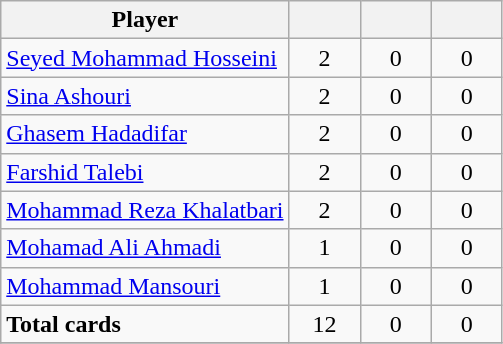<table class="wikitable" style="text-align: center;">
<tr>
<th wight=200>Player</th>
<th width=40></th>
<th width=40></th>
<th width=40></th>
</tr>
<tr>
<td style="text-align:left"> <a href='#'>Seyed Mohammad Hosseini</a></td>
<td>2</td>
<td>0</td>
<td>0</td>
</tr>
<tr>
<td style="text-align:left"> <a href='#'>Sina Ashouri</a></td>
<td>2</td>
<td>0</td>
<td>0</td>
</tr>
<tr>
<td style="text-align:left"> <a href='#'>Ghasem Hadadifar</a></td>
<td>2</td>
<td>0</td>
<td>0</td>
</tr>
<tr>
<td style="text-align:left"> <a href='#'>Farshid Talebi</a></td>
<td>2</td>
<td>0</td>
<td>0</td>
</tr>
<tr>
<td style="text-align:left"> <a href='#'>Mohammad Reza Khalatbari</a></td>
<td>2</td>
<td>0</td>
<td>0</td>
</tr>
<tr>
<td style="text-align:left"> <a href='#'>Mohamad Ali Ahmadi</a></td>
<td>1</td>
<td>0</td>
<td>0</td>
</tr>
<tr>
<td style="text-align:left"> <a href='#'>Mohammad Mansouri</a></td>
<td>1</td>
<td>0</td>
<td>0</td>
</tr>
<tr>
<td style="text-align:left"><strong>Total cards</strong></td>
<td>12</td>
<td>0</td>
<td>0</td>
</tr>
<tr>
</tr>
</table>
